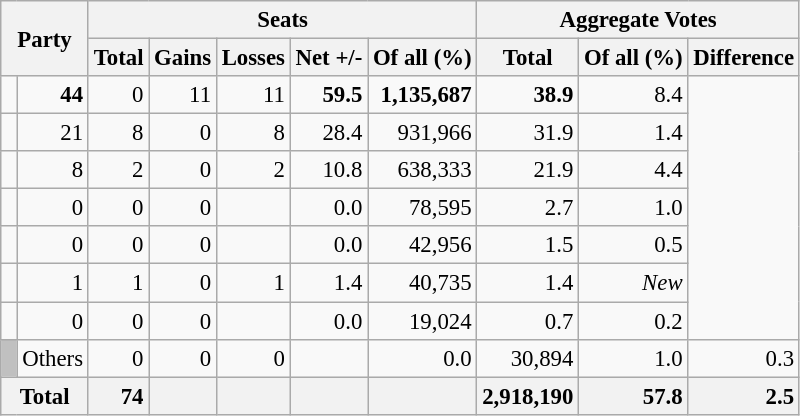<table class="wikitable sortable" style="text-align:right; font-size:95%;">
<tr>
<th colspan="2" rowspan="2">Party</th>
<th colspan="5">Seats</th>
<th colspan="3">Aggregate Votes</th>
</tr>
<tr>
<th>Total</th>
<th>Gains</th>
<th>Losses</th>
<th>Net +/-</th>
<th>Of all (%)</th>
<th>Total</th>
<th>Of all (%)</th>
<th>Difference</th>
</tr>
<tr>
<td></td>
<td><strong>44</strong></td>
<td>0</td>
<td>11</td>
<td>11</td>
<td><strong>59.5</strong></td>
<td><strong>1,135,687</strong></td>
<td><strong>38.9</strong></td>
<td>8.4</td>
</tr>
<tr>
<td></td>
<td>21</td>
<td>8</td>
<td>0</td>
<td>8</td>
<td>28.4</td>
<td>931,966</td>
<td>31.9</td>
<td>1.4</td>
</tr>
<tr>
<td></td>
<td>8</td>
<td>2</td>
<td>0</td>
<td>2</td>
<td>10.8</td>
<td>638,333</td>
<td>21.9</td>
<td>4.4</td>
</tr>
<tr>
<td></td>
<td>0</td>
<td>0</td>
<td>0</td>
<td></td>
<td>0.0</td>
<td>78,595</td>
<td>2.7</td>
<td>1.0</td>
</tr>
<tr>
<td></td>
<td>0</td>
<td>0</td>
<td>0</td>
<td></td>
<td>0.0</td>
<td>42,956</td>
<td>1.5</td>
<td>0.5</td>
</tr>
<tr>
<td></td>
<td>1</td>
<td>1</td>
<td>0</td>
<td>1</td>
<td>1.4</td>
<td>40,735</td>
<td>1.4</td>
<td><em>New</em></td>
</tr>
<tr>
<td></td>
<td>0</td>
<td>0</td>
<td>0</td>
<td></td>
<td>0.0</td>
<td>19,024</td>
<td>0.7</td>
<td>0.2</td>
</tr>
<tr>
<td style="background:silver;"> </td>
<td align=left>Others</td>
<td>0</td>
<td>0</td>
<td>0</td>
<td></td>
<td>0.0</td>
<td>30,894</td>
<td>1.0</td>
<td>0.3</td>
</tr>
<tr class="sortbottom">
<th colspan="2" style="background:#f2f2f2"><strong>Total</strong></th>
<td style="background:#f2f2f2;"><strong>74</strong></td>
<td style="background:#f2f2f2;"></td>
<td style="background:#f2f2f2;"></td>
<td style="background:#f2f2f2;"></td>
<td style="background:#f2f2f2;"></td>
<td style="background:#f2f2f2;"><strong>2,918,190</strong></td>
<td style="background:#f2f2f2;"><strong>57.8</strong></td>
<td style="background:#f2f2f2;"><strong>2.5</strong></td>
</tr>
</table>
